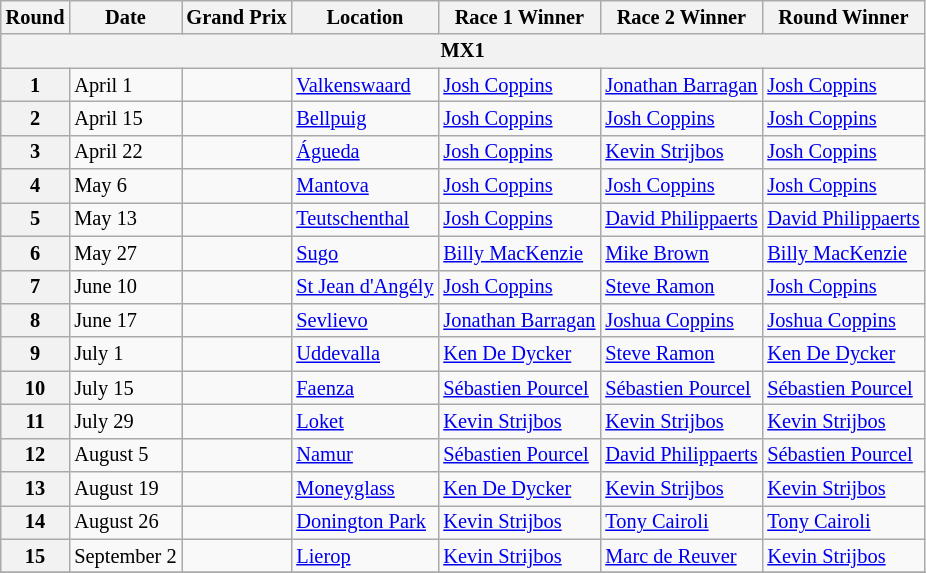<table class="wikitable" style="font-size: 85%;">
<tr>
<th>Round</th>
<th>Date</th>
<th>Grand Prix</th>
<th>Location</th>
<th>Race 1 Winner</th>
<th>Race 2 Winner</th>
<th>Round Winner</th>
</tr>
<tr>
<th colspan=7>MX1</th>
</tr>
<tr>
<th>1</th>
<td>April 1</td>
<td></td>
<td><a href='#'>Valkenswaard</a></td>
<td> <a href='#'>Josh Coppins</a></td>
<td> <a href='#'>Jonathan Barragan</a></td>
<td> <a href='#'>Josh Coppins</a></td>
</tr>
<tr>
<th>2</th>
<td>April 15</td>
<td></td>
<td><a href='#'>Bellpuig</a></td>
<td> <a href='#'>Josh Coppins</a></td>
<td> <a href='#'>Josh Coppins</a></td>
<td> <a href='#'>Josh Coppins</a></td>
</tr>
<tr>
<th>3</th>
<td>April 22</td>
<td></td>
<td><a href='#'>Águeda</a></td>
<td> <a href='#'>Josh Coppins</a></td>
<td> <a href='#'>Kevin Strijbos</a></td>
<td> <a href='#'>Josh Coppins</a></td>
</tr>
<tr>
<th>4</th>
<td>May 6</td>
<td></td>
<td><a href='#'>Mantova</a></td>
<td> <a href='#'>Josh Coppins</a></td>
<td> <a href='#'>Josh Coppins</a></td>
<td> <a href='#'>Josh Coppins</a></td>
</tr>
<tr>
<th>5</th>
<td>May 13</td>
<td></td>
<td><a href='#'>Teutschenthal</a></td>
<td> <a href='#'>Josh Coppins</a></td>
<td> <a href='#'>David Philippaerts</a></td>
<td> <a href='#'>David Philippaerts</a></td>
</tr>
<tr>
<th>6</th>
<td>May 27</td>
<td></td>
<td><a href='#'>Sugo</a></td>
<td> <a href='#'>Billy MacKenzie</a></td>
<td> <a href='#'>Mike Brown</a></td>
<td> <a href='#'>Billy MacKenzie</a></td>
</tr>
<tr>
<th>7</th>
<td>June 10</td>
<td></td>
<td><a href='#'>St Jean d'Angély</a></td>
<td> <a href='#'>Josh Coppins</a></td>
<td> <a href='#'>Steve Ramon</a></td>
<td> <a href='#'>Josh Coppins</a></td>
</tr>
<tr>
<th>8</th>
<td>June 17</td>
<td></td>
<td><a href='#'>Sevlievo</a></td>
<td> <a href='#'>Jonathan Barragan</a></td>
<td> <a href='#'>Joshua Coppins</a></td>
<td> <a href='#'>Joshua Coppins</a></td>
</tr>
<tr>
<th>9</th>
<td>July 1</td>
<td></td>
<td><a href='#'>Uddevalla</a></td>
<td> <a href='#'>Ken De Dycker</a></td>
<td> <a href='#'>Steve Ramon</a></td>
<td> <a href='#'>Ken De Dycker</a></td>
</tr>
<tr>
<th>10</th>
<td>July 15</td>
<td></td>
<td><a href='#'>Faenza</a></td>
<td> <a href='#'>Sébastien Pourcel</a></td>
<td> <a href='#'>Sébastien Pourcel</a></td>
<td> <a href='#'>Sébastien Pourcel</a></td>
</tr>
<tr>
<th>11</th>
<td>July 29</td>
<td></td>
<td><a href='#'>Loket</a></td>
<td> <a href='#'>Kevin Strijbos</a></td>
<td> <a href='#'>Kevin Strijbos</a></td>
<td> <a href='#'>Kevin Strijbos</a></td>
</tr>
<tr>
<th>12</th>
<td>August 5</td>
<td></td>
<td><a href='#'>Namur</a></td>
<td> <a href='#'>Sébastien Pourcel</a></td>
<td> <a href='#'>David Philippaerts</a></td>
<td> <a href='#'>Sébastien Pourcel</a></td>
</tr>
<tr>
<th>13</th>
<td>August 19</td>
<td></td>
<td><a href='#'>Moneyglass</a></td>
<td> <a href='#'>Ken De Dycker</a></td>
<td> <a href='#'>Kevin Strijbos</a></td>
<td> <a href='#'>Kevin Strijbos</a></td>
</tr>
<tr>
<th>14</th>
<td>August 26</td>
<td></td>
<td><a href='#'>Donington Park</a></td>
<td> <a href='#'>Kevin Strijbos</a></td>
<td> <a href='#'>Tony Cairoli</a></td>
<td> <a href='#'>Tony Cairoli</a></td>
</tr>
<tr>
<th>15</th>
<td>September 2</td>
<td></td>
<td><a href='#'>Lierop</a></td>
<td> <a href='#'>Kevin Strijbos</a></td>
<td> <a href='#'>Marc de Reuver</a></td>
<td> <a href='#'>Kevin Strijbos</a></td>
</tr>
<tr>
</tr>
</table>
